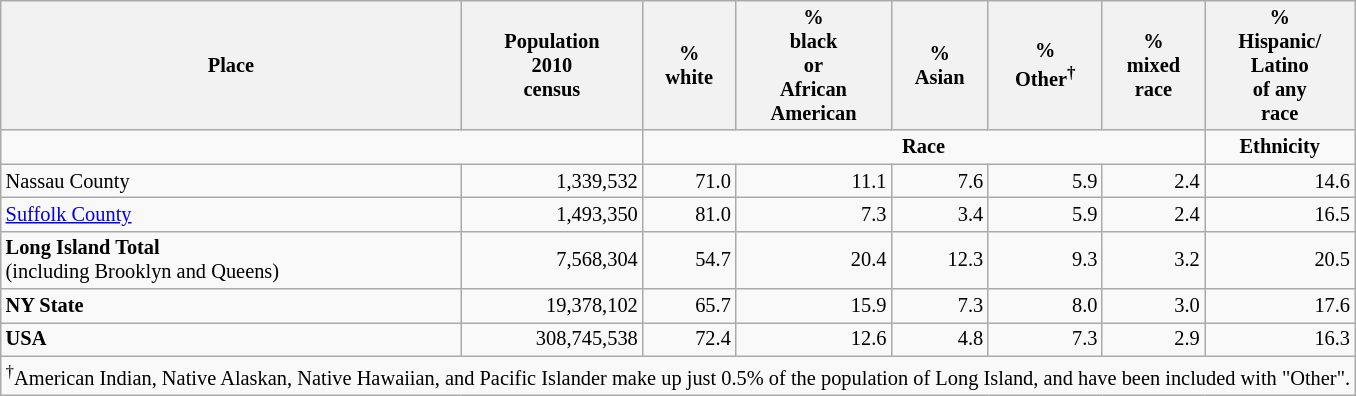<table class="wikitable sortable" border=1 style="text-align:right; font-size:85%">
<tr>
<th align=left><strong>Place</strong></th>
<th>Population<br>2010<br>census</th>
<th>%<br>white</th>
<th>%<br>black<br>or<br>African<br>American</th>
<th>%<br>Asian</th>
<th>%<br>Other<sup>†</sup></th>
<th>%<br>mixed<br>race</th>
<th>%<br>Hispanic/<br>Latino<br>of any<br>race</th>
</tr>
<tr>
<td colspan=2></td>
<td colspan="5" style="text-align:center;"><strong>Race</strong></td>
<td align=center><strong>Ethnicity</strong></td>
</tr>
<tr>
<td align=left>Nassau County</td>
<td>1,339,532</td>
<td>71.0</td>
<td>11.1</td>
<td>7.6</td>
<td>5.9</td>
<td>2.4</td>
<td>14.6</td>
</tr>
<tr>
<td align=left><a href='#'>Suffolk County</a></td>
<td>1,493,350</td>
<td>81.0</td>
<td>7.3</td>
<td>3.4</td>
<td>5.9</td>
<td>2.4</td>
<td>16.5</td>
</tr>
<tr>
<td align=left><strong>Long Island Total</strong><br>(including Brooklyn and Queens)</td>
<td>7,568,304</td>
<td>54.7</td>
<td>20.4</td>
<td>12.3</td>
<td>9.3</td>
<td>3.2</td>
<td>20.5</td>
</tr>
<tr>
<td align=left><strong>NY State</strong></td>
<td>19,378,102</td>
<td>65.7</td>
<td>15.9</td>
<td>7.3</td>
<td>8.0</td>
<td>3.0</td>
<td>17.6</td>
</tr>
<tr>
<td align=left><strong>USA</strong></td>
<td>308,745,538</td>
<td>72.4</td>
<td>12.6</td>
<td>4.8</td>
<td>7.3</td>
<td>2.9</td>
<td>16.3</td>
</tr>
<tr>
<td colspan="8"><sup>†</sup>American Indian, Native Alaskan, Native Hawaiian, and Pacific Islander make up just 0.5% of the population of Long Island, and have been included with "Other".</td>
</tr>
</table>
